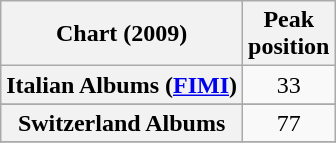<table class="wikitable sortable plainrowheaders" style="text-align:center">
<tr>
<th scope="col">Chart (2009)</th>
<th scope="col">Peak<br> position</th>
</tr>
<tr>
<th scope="row">Italian Albums (<a href='#'>FIMI</a>)</th>
<td>33</td>
</tr>
<tr>
</tr>
<tr>
<th scope="row">Switzerland Albums</th>
<td>77</td>
</tr>
<tr>
</tr>
</table>
